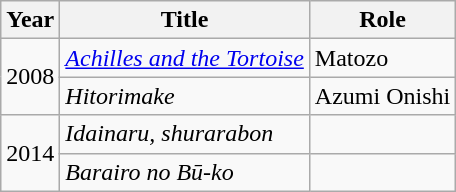<table class="wikitable">
<tr>
<th>Year</th>
<th>Title</th>
<th>Role</th>
</tr>
<tr>
<td rowspan="2">2008</td>
<td><em><a href='#'>Achilles and the Tortoise</a></em></td>
<td>Matozo</td>
</tr>
<tr>
<td><em>Hitorimake</em></td>
<td>Azumi Onishi</td>
</tr>
<tr>
<td rowspan="2">2014</td>
<td><em>Idainaru, shurarabon</em></td>
<td></td>
</tr>
<tr>
<td><em>Barairo no Bū-ko</em></td>
<td></td>
</tr>
</table>
